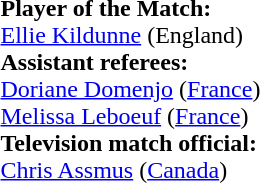<table style="width:100%">
<tr>
<td><br><strong>Player of the Match:</strong>
<br><a href='#'>Ellie Kildunne</a> (England)<br><strong>Assistant referees:</strong>
<br><a href='#'>Doriane Domenjo</a> (<a href='#'>France</a>)
<br><a href='#'>Melissa Leboeuf</a> (<a href='#'>France</a>)
<br><strong>Television match official:</strong>
<br><a href='#'>Chris Assmus</a> (<a href='#'>Canada</a>)</td>
</tr>
</table>
